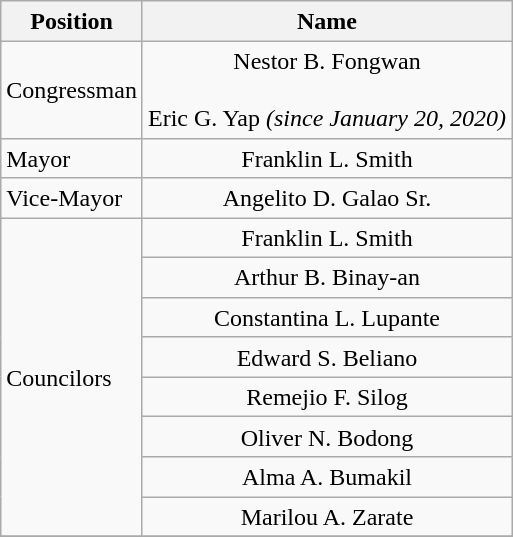<table class="wikitable" style="line-height:1.20em; font-size:100%;">
<tr>
<th>Position</th>
<th>Name</th>
</tr>
<tr>
<td>Congressman</td>
<td style="text-align:center;">Nestor B. Fongwan<br><br>Eric G. Yap <em>(since January 20, 2020)</em></td>
</tr>
<tr>
<td>Mayor</td>
<td style="text-align:center;">Franklin L. Smith</td>
</tr>
<tr>
<td>Vice-Mayor</td>
<td style="text-align:center;">Angelito D. Galao Sr.</td>
</tr>
<tr>
<td rowspan=8>Councilors</td>
<td style="text-align:center;">Franklin L. Smith</td>
</tr>
<tr>
<td style="text-align:center;">Arthur B. Binay-an</td>
</tr>
<tr>
<td style="text-align:center;">Constantina L. Lupante</td>
</tr>
<tr>
<td style="text-align:center;">Edward S. Beliano</td>
</tr>
<tr>
<td style="text-align:center;">Remejio F. Silog</td>
</tr>
<tr>
<td style="text-align:center;">Oliver N. Bodong</td>
</tr>
<tr>
<td style="text-align:center;">Alma A. Bumakil</td>
</tr>
<tr>
<td style="text-align:center;">Marilou A. Zarate</td>
</tr>
<tr>
</tr>
</table>
